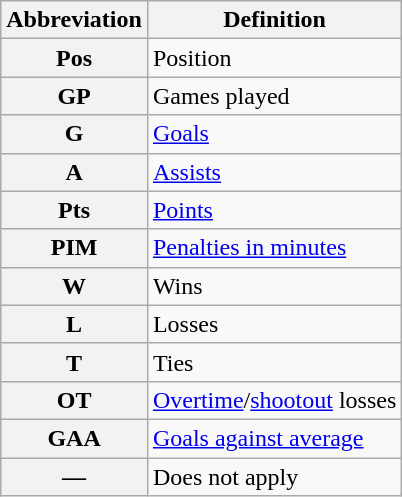<table class="wikitable">
<tr>
<th scope="col">Abbreviation</th>
<th scope="col">Definition</th>
</tr>
<tr>
<th scope="row">Pos</th>
<td>Position</td>
</tr>
<tr>
<th scope="row">GP</th>
<td>Games played</td>
</tr>
<tr>
<th scope="row">G</th>
<td><a href='#'>Goals</a></td>
</tr>
<tr>
<th scope="row">A</th>
<td><a href='#'>Assists</a></td>
</tr>
<tr>
<th scope="row">Pts</th>
<td><a href='#'>Points</a></td>
</tr>
<tr>
<th scope="row">PIM</th>
<td><a href='#'>Penalties in minutes</a></td>
</tr>
<tr>
<th scope="row">W</th>
<td>Wins</td>
</tr>
<tr>
<th scope="row">L</th>
<td>Losses</td>
</tr>
<tr>
<th scope="row">T</th>
<td>Ties</td>
</tr>
<tr>
<th scope="row">OT</th>
<td><a href='#'>Overtime</a>/<a href='#'>shootout</a> losses</td>
</tr>
<tr>
<th scope="row">GAA</th>
<td><a href='#'>Goals against average</a></td>
</tr>
<tr>
<th scope="row">—</th>
<td>Does not apply</td>
</tr>
</table>
